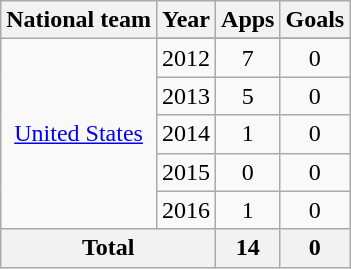<table class="wikitable" style="text-align:center">
<tr>
<th>National team</th>
<th>Year</th>
<th>Apps</th>
<th>Goals</th>
</tr>
<tr>
<td rowspan="6"><a href='#'>United States</a></td>
</tr>
<tr>
<td>2012</td>
<td>7</td>
<td>0</td>
</tr>
<tr>
<td>2013</td>
<td>5</td>
<td>0</td>
</tr>
<tr>
<td>2014</td>
<td>1</td>
<td>0</td>
</tr>
<tr>
<td>2015</td>
<td>0</td>
<td>0</td>
</tr>
<tr>
<td>2016</td>
<td>1</td>
<td>0</td>
</tr>
<tr>
<th colspan="2">Total</th>
<th>14</th>
<th>0</th>
</tr>
</table>
